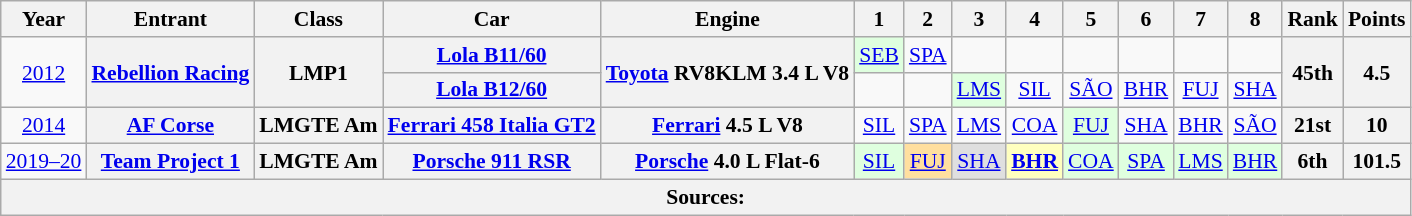<table class="wikitable" style="text-align:center; font-size:90%">
<tr>
<th>Year</th>
<th>Entrant</th>
<th>Class</th>
<th>Car</th>
<th>Engine</th>
<th>1</th>
<th>2</th>
<th>3</th>
<th>4</th>
<th>5</th>
<th>6</th>
<th>7</th>
<th>8</th>
<th>Rank</th>
<th>Points</th>
</tr>
<tr>
<td rowspan=2><a href='#'>2012</a></td>
<th rowspan=2><a href='#'>Rebellion Racing</a></th>
<th rowspan=2>LMP1</th>
<th><a href='#'>Lola B11/60</a></th>
<th rowspan=2><a href='#'>Toyota</a> RV8KLM 3.4 L V8</th>
<td style="background:#DFFFDF;"><a href='#'>SEB</a><br></td>
<td><a href='#'>SPA</a></td>
<td></td>
<td></td>
<td></td>
<td></td>
<td></td>
<td></td>
<th rowspan=2>45th</th>
<th rowspan=2>4.5</th>
</tr>
<tr>
<th><a href='#'>Lola B12/60</a></th>
<td></td>
<td></td>
<td style="background:#DFFFDF;"><a href='#'>LMS</a><br></td>
<td><a href='#'>SIL</a></td>
<td><a href='#'>SÃO</a></td>
<td><a href='#'>BHR</a></td>
<td><a href='#'>FUJ</a></td>
<td><a href='#'>SHA</a></td>
</tr>
<tr>
<td><a href='#'>2014</a></td>
<th><a href='#'>AF Corse</a></th>
<th>LMGTE Am</th>
<th><a href='#'>Ferrari 458 Italia GT2</a></th>
<th><a href='#'>Ferrari</a> 4.5 L V8</th>
<td><a href='#'>SIL</a></td>
<td><a href='#'>SPA</a></td>
<td><a href='#'>LMS</a></td>
<td><a href='#'>COA</a></td>
<td style="background:#DFFFDF;"><a href='#'>FUJ</a><br></td>
<td><a href='#'>SHA</a></td>
<td><a href='#'>BHR</a></td>
<td><a href='#'>SÃO</a></td>
<th>21st</th>
<th>10</th>
</tr>
<tr>
<td><a href='#'>2019–20</a></td>
<th><a href='#'>Team Project 1</a></th>
<th>LMGTE Am</th>
<th><a href='#'>Porsche 911 RSR</a></th>
<th><a href='#'>Porsche</a> 4.0 L Flat-6</th>
<td style="background:#DFFFDF;"><a href='#'>SIL</a><br></td>
<td style="background:#FFDF9F;"><a href='#'>FUJ</a><br></td>
<td style="background:#DFDFDF;"><a href='#'>SHA</a><br></td>
<td style="background:#FFFFBF;"><strong><a href='#'>BHR</a></strong><br></td>
<td style="background:#DFFFDF;"><a href='#'>COA</a><br></td>
<td style="background:#DFFFDF;"><a href='#'>SPA</a><br></td>
<td style="background:#DFFFDF;"><a href='#'>LMS</a><br></td>
<td style="background:#DFFFDF;"><a href='#'>BHR</a><br></td>
<th>6th</th>
<th>101.5</th>
</tr>
<tr>
<th colspan="15">Sources:</th>
</tr>
</table>
